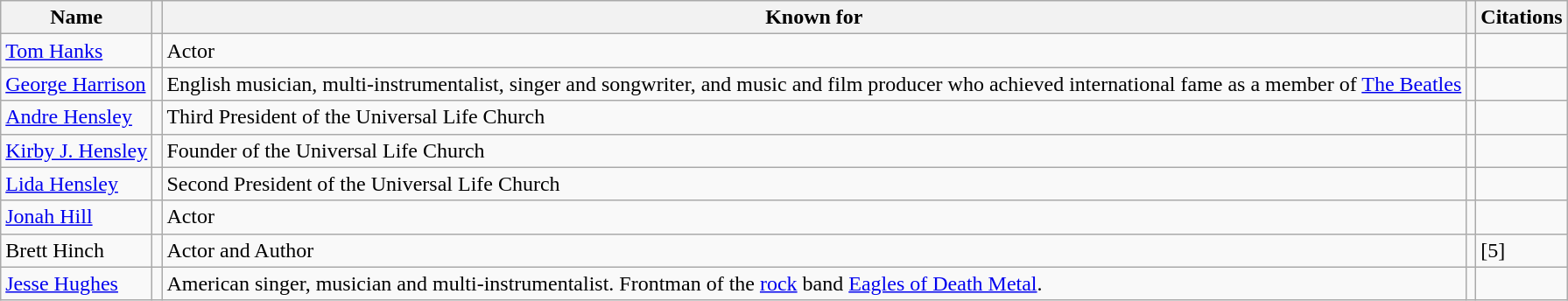<table class="wikitable">
<tr>
<th>Name</th>
<th></th>
<th>Known for</th>
<th></th>
<th>Citations</th>
</tr>
<tr>
<td><a href='#'>Tom Hanks</a></td>
<td></td>
<td>Actor</td>
<td></td>
<td></td>
</tr>
<tr>
<td><a href='#'>George Harrison</a></td>
<td></td>
<td>English musician, multi-instrumentalist, singer and songwriter, and music and film producer who achieved international fame as a member of <a href='#'>The Beatles</a></td>
<td></td>
<td></td>
</tr>
<tr>
<td><a href='#'>Andre Hensley</a></td>
<td></td>
<td>Third President of the Universal Life Church</td>
<td></td>
<td></td>
</tr>
<tr>
<td><a href='#'>Kirby J. Hensley</a></td>
<td></td>
<td>Founder of the Universal Life Church</td>
<td></td>
<td></td>
</tr>
<tr>
<td><a href='#'>Lida Hensley</a></td>
<td></td>
<td>Second President of the Universal Life Church</td>
<td></td>
<td></td>
</tr>
<tr>
<td><a href='#'>Jonah Hill</a></td>
<td></td>
<td>Actor</td>
<td></td>
<td></td>
</tr>
<tr>
<td>Brett Hinch</td>
<td></td>
<td>Actor  and Author</td>
<td></td>
<td>[5]</td>
</tr>
<tr>
<td><a href='#'>Jesse Hughes</a></td>
<td></td>
<td>American singer, musician and multi-instrumentalist. Frontman of the <a href='#'>rock</a> band <a href='#'>Eagles of Death Metal</a>.</td>
<td></td>
<td></td>
</tr>
</table>
